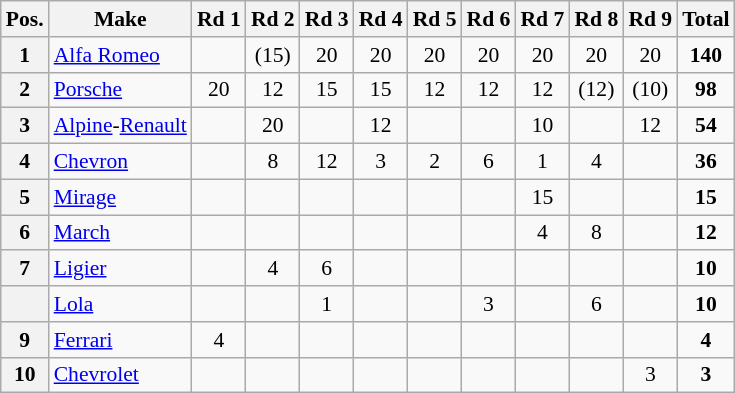<table class="wikitable" style="font-size: 90%;">
<tr>
<th>Pos.</th>
<th>Make</th>
<th>Rd 1</th>
<th>Rd 2</th>
<th>Rd 3</th>
<th>Rd 4</th>
<th>Rd 5</th>
<th>Rd 6</th>
<th>Rd 7</th>
<th>Rd 8</th>
<th>Rd 9</th>
<th>Total</th>
</tr>
<tr>
<th>1</th>
<td> <a href='#'>Alfa Romeo</a></td>
<td></td>
<td align=center>(15)</td>
<td align=center>20</td>
<td align=center>20</td>
<td align=center>20</td>
<td align=center>20</td>
<td align=center>20</td>
<td align=center>20</td>
<td align=center>20</td>
<td align=center><strong>140</strong></td>
</tr>
<tr>
<th>2</th>
<td> <a href='#'>Porsche</a></td>
<td align=center>20</td>
<td align=center>12</td>
<td align=center>15</td>
<td align=center>15</td>
<td align=center>12</td>
<td align=center>12</td>
<td align=center>12</td>
<td align=center>(12)</td>
<td align=center>(10)</td>
<td align=center><strong>98</strong></td>
</tr>
<tr>
<th>3</th>
<td> <a href='#'>Alpine</a>-<a href='#'>Renault</a></td>
<td></td>
<td align=center>20</td>
<td></td>
<td align=center>12</td>
<td></td>
<td></td>
<td align=center>10</td>
<td align=center></td>
<td align=center>12</td>
<td align=center><strong>54</strong></td>
</tr>
<tr>
<th>4</th>
<td> <a href='#'>Chevron</a></td>
<td></td>
<td align=center>8</td>
<td align=center>12</td>
<td align=center>3</td>
<td align=center>2</td>
<td align=center>6</td>
<td align=center>1</td>
<td align=center>4</td>
<td></td>
<td align=center><strong>36</strong></td>
</tr>
<tr>
<th>5</th>
<td> <a href='#'>Mirage</a></td>
<td></td>
<td></td>
<td></td>
<td></td>
<td></td>
<td></td>
<td align=center>15</td>
<td></td>
<td></td>
<td align=center><strong>15</strong></td>
</tr>
<tr>
<th>6</th>
<td> <a href='#'>March</a></td>
<td></td>
<td></td>
<td></td>
<td></td>
<td></td>
<td></td>
<td align=center>4</td>
<td align=center>8</td>
<td></td>
<td align=center><strong>12</strong></td>
</tr>
<tr>
<th>7</th>
<td> <a href='#'>Ligier</a></td>
<td></td>
<td align=center>4</td>
<td align=center>6</td>
<td></td>
<td></td>
<td></td>
<td></td>
<td></td>
<td></td>
<td align=center><strong>10</strong></td>
</tr>
<tr>
<th></th>
<td> <a href='#'>Lola</a></td>
<td></td>
<td></td>
<td align=center>1</td>
<td></td>
<td></td>
<td align=center>3</td>
<td></td>
<td align=center>6</td>
<td></td>
<td align=center><strong>10</strong></td>
</tr>
<tr>
<th>9</th>
<td> <a href='#'>Ferrari</a></td>
<td align=center>4</td>
<td></td>
<td></td>
<td></td>
<td></td>
<td></td>
<td></td>
<td></td>
<td></td>
<td align=center><strong>4</strong></td>
</tr>
<tr>
<th>10</th>
<td> <a href='#'>Chevrolet</a></td>
<td></td>
<td></td>
<td></td>
<td></td>
<td></td>
<td></td>
<td></td>
<td></td>
<td align=center>3</td>
<td align=center><strong>3</strong></td>
</tr>
</table>
